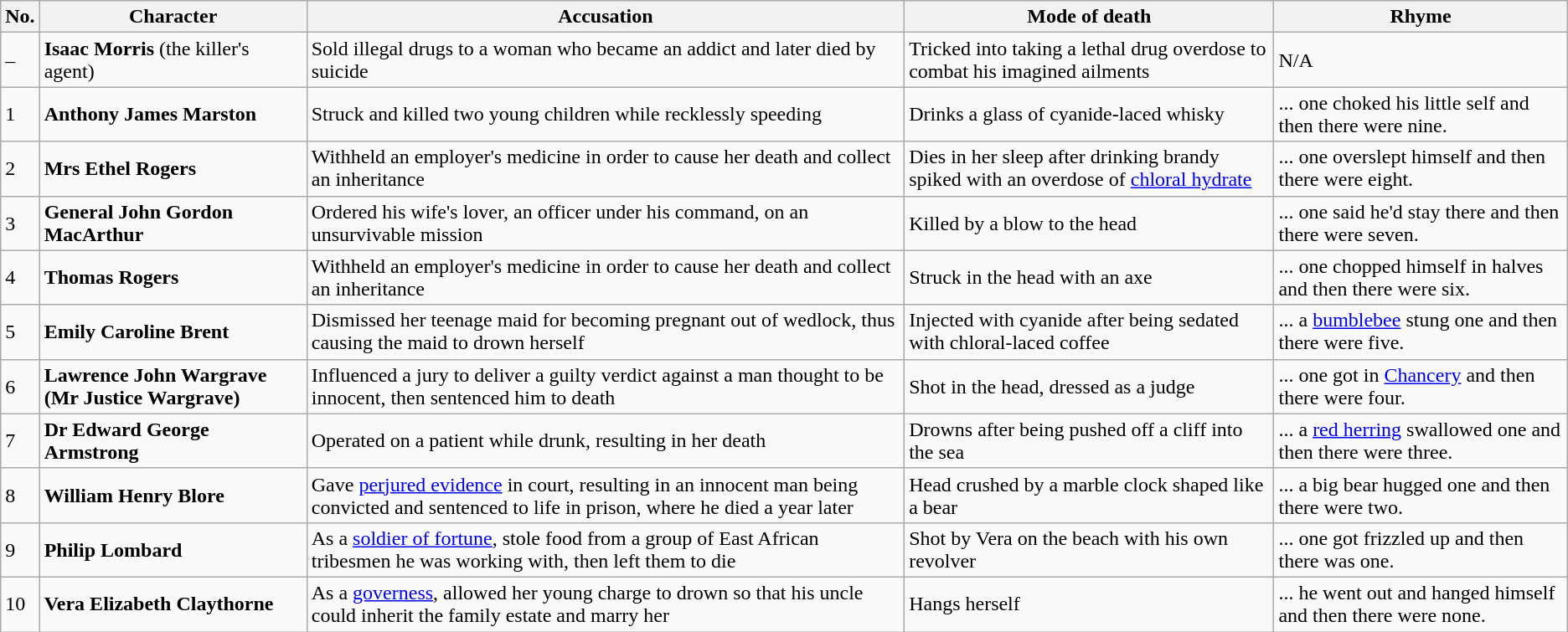<table class="wikitable">
<tr>
<th>No.</th>
<th>Character</th>
<th>Accusation</th>
<th>Mode of death</th>
<th>Rhyme</th>
</tr>
<tr>
<td>–</td>
<td><strong>Isaac Morris</strong> (the killer's agent)</td>
<td>Sold illegal drugs to a woman who became an addict and later died by suicide</td>
<td>Tricked into taking a lethal drug overdose to combat his imagined ailments</td>
<td>N/A</td>
</tr>
<tr>
<td>1</td>
<td><strong>Anthony James Marston</strong></td>
<td>Struck and killed two young children while recklessly speeding</td>
<td>Drinks a glass of cyanide-laced whisky</td>
<td>... one choked his little self and then there were nine.</td>
</tr>
<tr>
<td>2</td>
<td><strong>Mrs Ethel Rogers</strong></td>
<td>Withheld an employer's medicine in order to cause her death and collect an inheritance</td>
<td>Dies in her sleep after drinking brandy spiked with an overdose of <a href='#'>chloral hydrate</a></td>
<td>... one overslept himself and then there were eight.</td>
</tr>
<tr>
<td>3</td>
<td><strong>General John Gordon MacArthur</strong></td>
<td>Ordered his wife's lover, an officer under his command, on an unsurvivable mission</td>
<td>Killed by a blow to the head</td>
<td>... one said he'd stay there and then there were seven.</td>
</tr>
<tr>
<td>4</td>
<td><strong>Thomas Rogers</strong></td>
<td>Withheld an employer's medicine in order to cause her death and collect an inheritance</td>
<td>Struck in the head with an axe</td>
<td>... one chopped himself in halves and then there were six.</td>
</tr>
<tr>
<td>5</td>
<td><strong>Emily Caroline Brent</strong></td>
<td>Dismissed her teenage maid for becoming pregnant out of wedlock, thus causing the maid to drown herself</td>
<td>Injected with cyanide after being sedated with chloral-laced coffee</td>
<td>... a <a href='#'>bumblebee</a> stung one and then there were five.</td>
</tr>
<tr>
<td>6</td>
<td><strong>Lawrence John Wargrave (Mr Justice Wargrave)</strong></td>
<td>Influenced a jury to deliver a guilty verdict against a man thought to be innocent, then sentenced him to death</td>
<td>Shot in the head, dressed as a judge</td>
<td>... one got in <a href='#'>Chancery</a> and then there were four.</td>
</tr>
<tr>
<td>7</td>
<td><strong>Dr Edward George Armstrong</strong></td>
<td>Operated on a patient while drunk, resulting in her death</td>
<td>Drowns after being pushed off a cliff into the sea</td>
<td>... a <a href='#'>red herring</a> swallowed one and then there were three.</td>
</tr>
<tr>
<td>8</td>
<td><strong>William Henry Blore</strong></td>
<td>Gave <a href='#'>perjured evidence</a> in court, resulting in an innocent man being convicted and sentenced to life in prison, where he died a year later</td>
<td>Head crushed by a marble clock shaped like a bear</td>
<td>... a big bear hugged one and then there were two.</td>
</tr>
<tr>
<td>9</td>
<td><strong>Philip Lombard</strong></td>
<td>As a <a href='#'>soldier of fortune</a>, stole food from a group of East African tribesmen he was working with, then left them to die</td>
<td>Shot by Vera on the beach with his own revolver</td>
<td>... one got frizzled up and then there was one.</td>
</tr>
<tr>
<td>10</td>
<td><strong>Vera Elizabeth Claythorne</strong></td>
<td>As a <a href='#'>governess</a>, allowed her young charge to drown so that his uncle could inherit the family estate and marry her</td>
<td>Hangs herself</td>
<td>... he went out and hanged himself and then there were none.</td>
</tr>
</table>
